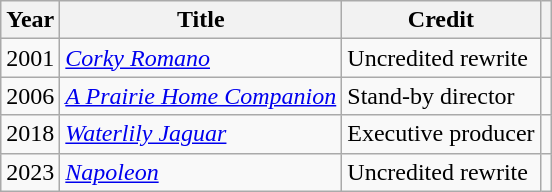<table class="wikitable">
<tr>
<th>Year</th>
<th>Title</th>
<th>Credit</th>
<th></th>
</tr>
<tr>
<td>2001</td>
<td><em><a href='#'>Corky Romano</a></em></td>
<td>Uncredited rewrite</td>
<td></td>
</tr>
<tr>
<td>2006</td>
<td><em><a href='#'>A Prairie Home Companion</a></em></td>
<td>Stand-by director</td>
<td></td>
</tr>
<tr>
<td>2018</td>
<td><em><a href='#'>Waterlily Jaguar</a></em></td>
<td>Executive producer</td>
<td></td>
</tr>
<tr>
<td>2023</td>
<td><em><a href='#'>Napoleon</a></em></td>
<td>Uncredited rewrite</td>
<td></td>
</tr>
</table>
